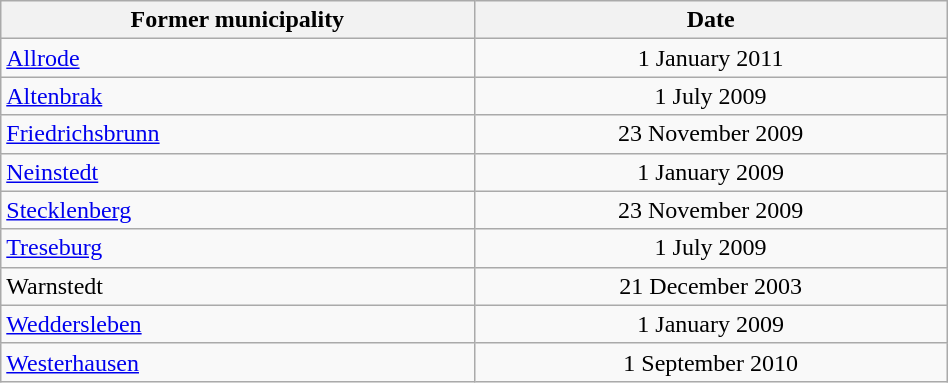<table width="50%" class="wikitable">
<tr>
<th width="50%" bgcolor="#e4e0e4">Former municipality</th>
<th width="50%" bgcolor="#e4e0e4">Date</th>
</tr>
<tr>
<td><a href='#'>Allrode</a></td>
<td align="center">1 January 2011</td>
</tr>
<tr>
<td><a href='#'>Altenbrak</a></td>
<td align="center">1 July 2009</td>
</tr>
<tr>
<td><a href='#'>Friedrichsbrunn</a></td>
<td align="center">23 November 2009</td>
</tr>
<tr>
<td><a href='#'>Neinstedt</a></td>
<td align="center">1 January 2009</td>
</tr>
<tr>
<td><a href='#'>Stecklenberg</a></td>
<td align="center">23 November 2009</td>
</tr>
<tr>
<td><a href='#'>Treseburg</a></td>
<td align="center">1 July 2009</td>
</tr>
<tr>
<td>Warnstedt</td>
<td align="center">21 December 2003</td>
</tr>
<tr>
<td><a href='#'>Weddersleben</a></td>
<td align="center">1 January 2009</td>
</tr>
<tr>
<td><a href='#'>Westerhausen</a></td>
<td align="center">1 September 2010</td>
</tr>
</table>
